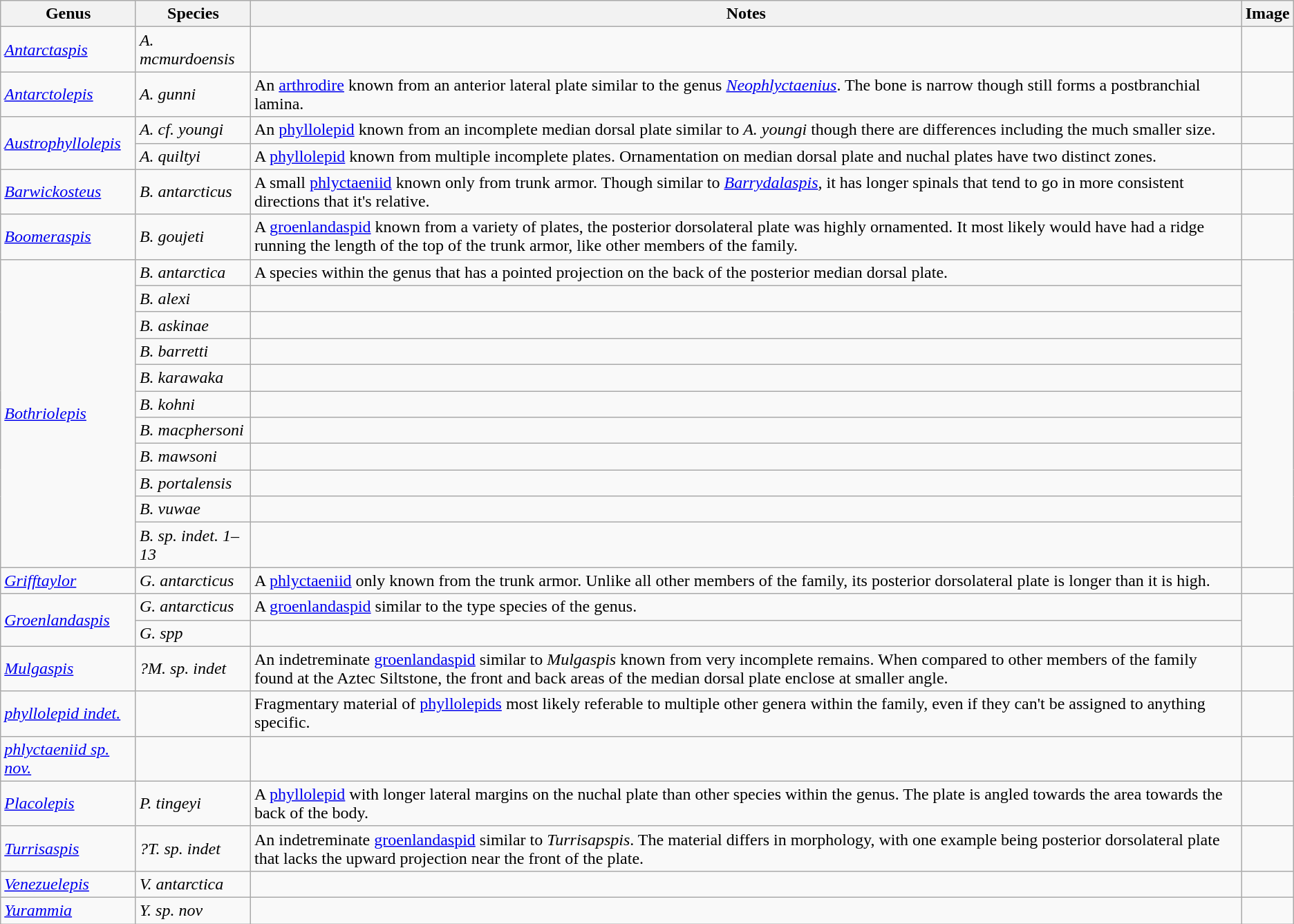<table class="wikitable">
<tr>
<th>Genus</th>
<th>Species</th>
<th>Notes</th>
<th>Image</th>
</tr>
<tr>
<td><em><a href='#'>Antarctaspis</a></em></td>
<td><em>A. mcmurdoensis</em></td>
<td></td>
<td></td>
</tr>
<tr>
<td><em><a href='#'>Antarctolepis</a></em></td>
<td><em>A. gunni</em></td>
<td>An <a href='#'>arthrodire</a> known from an anterior lateral plate similar to the genus <em><a href='#'>Neophlyctaenius</a></em>. The bone is narrow though still forms a postbranchial lamina.</td>
<td></td>
</tr>
<tr>
<td rowspan="2"><em><a href='#'>Austrophyllolepis</a></em></td>
<td><em>A. cf. youngi</em></td>
<td>An <a href='#'>phyllolepid</a> known from an incomplete median dorsal plate similar to <em>A. youngi</em> though there are differences including the much smaller size.</td>
<td></td>
</tr>
<tr>
<td><em>A. quiltyi</em></td>
<td>A <a href='#'>phyllolepid</a> known from multiple incomplete plates. Ornamentation on median dorsal plate and nuchal plates have two distinct zones.</td>
<td></td>
</tr>
<tr>
<td><em><a href='#'>Barwickosteus</a></em></td>
<td><em>B. antarcticus</em></td>
<td>A small <a href='#'>phlyctaeniid</a> known only from trunk armor. Though similar to <em><a href='#'>Barrydalaspis</a>,</em> it has longer spinals that tend to go in more consistent directions that it's relative.</td>
<td></td>
</tr>
<tr>
<td><em><a href='#'>Boomeraspis</a></em></td>
<td><em>B. goujeti</em></td>
<td>A <a href='#'>groenlandaspid</a> known from a variety of plates, the posterior dorsolateral plate was highly ornamented. It most likely would have had a ridge running the length of the top of the trunk armor, like other members of the family.</td>
<td></td>
</tr>
<tr>
<td rowspan="11"><em><a href='#'>Bothriolepis</a></em></td>
<td><em>B. antarctica</em></td>
<td>A species within the genus that has a pointed projection on the back of the posterior median dorsal plate.</td>
<td rowspan="11"></td>
</tr>
<tr>
<td><em>B. alexi</em></td>
<td></td>
</tr>
<tr>
<td><em>B. askinae</em></td>
<td></td>
</tr>
<tr>
<td><em>B. barretti</em></td>
<td></td>
</tr>
<tr>
<td><em>B. karawaka</em></td>
<td></td>
</tr>
<tr>
<td><em>B. kohni</em></td>
<td></td>
</tr>
<tr>
<td><em>B. macphersoni</em></td>
<td></td>
</tr>
<tr>
<td><em>B. mawsoni</em></td>
<td></td>
</tr>
<tr>
<td><em>B. portalensis</em></td>
<td></td>
</tr>
<tr>
<td><em>B. vuwae</em></td>
<td></td>
</tr>
<tr>
<td><em>B. sp. indet. 1–13</em></td>
<td></td>
</tr>
<tr>
<td><em><a href='#'>Grifftaylor</a></em></td>
<td><em>G. antarcticus</em></td>
<td>A <a href='#'>phlyctaeniid</a> only known from the trunk armor. Unlike all other members of the family, its posterior dorsolateral plate is longer than it is high.</td>
<td></td>
</tr>
<tr>
<td rowspan="2"><em><a href='#'>Groenlandaspis</a></em></td>
<td><em>G. antarcticus</em></td>
<td>A <a href='#'>groenlandaspid</a> similar to the type species of the genus.</td>
<td rowspan="2"></td>
</tr>
<tr>
<td><em>G. spp</em></td>
<td></td>
</tr>
<tr>
<td><em><a href='#'>Mulgaspis</a></em></td>
<td><em>?M. sp. indet</em></td>
<td>An indetreminate <a href='#'>groenlandaspid</a> similar to <em>Mulgaspis</em> known from very incomplete remains. When compared to other members of the family found at the Aztec Siltstone, the front and back areas of the median dorsal plate enclose at smaller angle.</td>
<td></td>
</tr>
<tr>
<td><a href='#'><em>phyllolepid indet.</em></a><em></em></td>
<td></td>
<td>Fragmentary material of <a href='#'>phyllolepids</a> most likely referable to multiple other genera within the family, even if they can't be assigned to anything specific.</td>
<td></td>
</tr>
<tr>
<td><a href='#'><em>phlyctaeniid sp. nov.</em></a><em></em></td>
<td></td>
<td></td>
<td></td>
</tr>
<tr>
<td><em><a href='#'>Placolepis</a></em></td>
<td><em>P. tingeyi</em></td>
<td>A <a href='#'>phyllolepid</a> with longer lateral margins on the nuchal plate than other species within the genus. The plate is angled towards the area towards the back of the body.</td>
<td></td>
</tr>
<tr>
<td><em><a href='#'>Turrisaspis</a></em></td>
<td><em>?T. sp. indet</em></td>
<td>An indetreminate <a href='#'>groenlandaspid</a> similar to <em>Turrisapspis</em>. The material differs in morphology, with one example being posterior dorsolateral plate that lacks the upward projection near the front of the plate.</td>
<td></td>
</tr>
<tr>
<td><em><a href='#'>Venezuelepis</a></em></td>
<td><em>V. antarctica</em></td>
<td></td>
<td></td>
</tr>
<tr>
<td><em><a href='#'>Yurammia</a></em></td>
<td><em>Y. sp. nov</em></td>
<td></td>
<td></td>
</tr>
</table>
